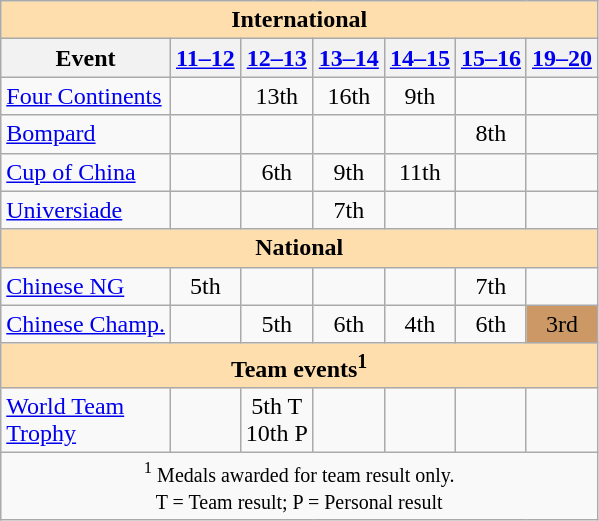<table class="wikitable" style="text-align:center">
<tr>
<th style="background-color: #ffdead; " colspan=7 align=center>International</th>
</tr>
<tr>
<th>Event</th>
<th><a href='#'>11–12</a></th>
<th><a href='#'>12–13</a></th>
<th><a href='#'>13–14</a></th>
<th><a href='#'>14–15</a></th>
<th><a href='#'>15–16</a></th>
<th><a href='#'>19–20</a></th>
</tr>
<tr>
<td align=left><a href='#'>Four Continents</a></td>
<td></td>
<td>13th</td>
<td>16th</td>
<td>9th</td>
<td></td>
<td></td>
</tr>
<tr>
<td align=left> <a href='#'>Bompard</a></td>
<td></td>
<td></td>
<td></td>
<td></td>
<td>8th</td>
<td></td>
</tr>
<tr>
<td align=left> <a href='#'>Cup of China</a></td>
<td></td>
<td>6th</td>
<td>9th</td>
<td>11th</td>
<td></td>
<td></td>
</tr>
<tr>
<td align=left><a href='#'>Universiade</a></td>
<td></td>
<td></td>
<td>7th</td>
<td></td>
<td></td>
<td></td>
</tr>
<tr>
<th style="background-color: #ffdead; " colspan=7 align=center>National</th>
</tr>
<tr>
<td align=left><a href='#'>Chinese NG</a></td>
<td>5th</td>
<td></td>
<td></td>
<td></td>
<td>7th</td>
<td></td>
</tr>
<tr>
<td align=left><a href='#'>Chinese Champ.</a></td>
<td></td>
<td>5th</td>
<td>6th</td>
<td>4th</td>
<td>6th</td>
<td bgcolor=cc9966>3rd</td>
</tr>
<tr>
<th style="background-color: #ffdead; " colspan=7 align=center>Team events<sup>1</sup></th>
</tr>
<tr>
<td align=left><a href='#'>World Team<br>Trophy</a></td>
<td></td>
<td>5th T <br> 10th P</td>
<td></td>
<td></td>
<td></td>
<td></td>
</tr>
<tr>
<td colspan=7 align=center><small> <sup>1</sup> Medals awarded for team result only. <br>T = Team result; P = Personal result </small></td>
</tr>
</table>
